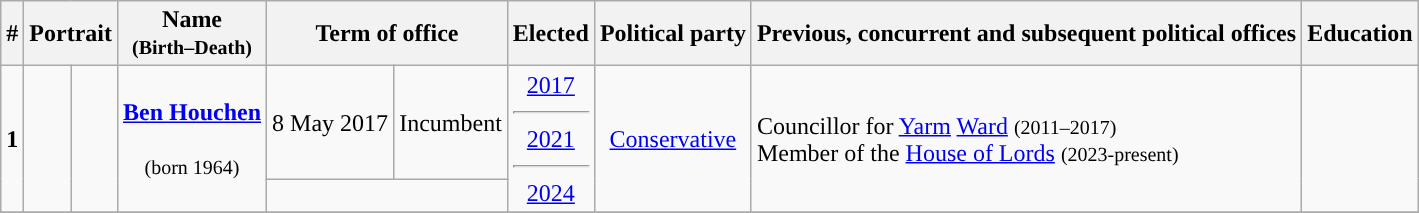<table class="wikitable">
<tr>
<th>#</th>
<th colspan="2">Portrait</th>
<th>Name<br><small>(Birth–Death)</small></th>
<th colspan=2>Term of office</th>
<th>Elected</th>
<th>Political party</th>
<th>Previous, concurrent and subsequent political offices</th>
<th>Education</th>
</tr>
<tr>
<td rowspan="2"><strong>1</strong></td>
<td rowspan="2" style="background-color: "></td>
<td rowspan="2"></td>
<td rowspan="2" style="text-align:center;"><strong><a href='#'>Ben Houchen<br></a></strong><br><small>(born 1964)</small></td>
<td style="text-align:center;" nowrap>8 May 2017</td>
<td style="text-align:center;" nowrap>Incumbent</td>
<td rowspan="2" style="text-align:center;" nowrap><a href='#'>2017</a><hr><a href='#'>2021</a><hr><a href='#'>2024</a></td>
<td style="text-align:center;" rowspan="2"><a href='#'>Conservative</a></td>
<td rowspan="2">Councillor for <a href='#'>Yarm</a> <a href='#'>Ward</a> <small>(2011–2017)</small><br>Member of the <a href='#'>House of Lords</a> <small>(2023-present)</small></td>
<td rowspan="2"></td>
</tr>
<tr>
<td colspan="2" style="text-align:center;"></td>
</tr>
<tr>
</tr>
</table>
